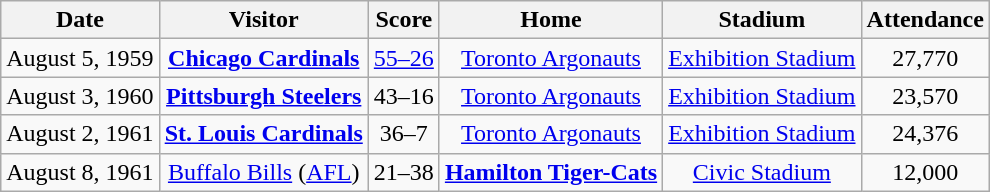<table class="wikitable">
<tr>
<th>Date</th>
<th>Visitor</th>
<th>Score</th>
<th>Home</th>
<th>Stadium</th>
<th>Attendance</th>
</tr>
<tr align="center">
<td>August 5, 1959</td>
<td><strong><a href='#'>Chicago Cardinals</a></strong></td>
<td><a href='#'>55–26</a></td>
<td><a href='#'>Toronto Argonauts</a></td>
<td><a href='#'>Exhibition Stadium</a></td>
<td>27,770</td>
</tr>
<tr align="center">
<td>August 3, 1960</td>
<td><strong><a href='#'>Pittsburgh Steelers</a></strong></td>
<td>43–16</td>
<td><a href='#'>Toronto Argonauts</a></td>
<td><a href='#'>Exhibition Stadium</a></td>
<td>23,570</td>
</tr>
<tr align="center">
<td>August 2, 1961</td>
<td><strong><a href='#'>St. Louis Cardinals</a></strong></td>
<td>36–7</td>
<td><a href='#'>Toronto Argonauts</a></td>
<td><a href='#'>Exhibition Stadium</a></td>
<td>24,376</td>
</tr>
<tr align="center">
<td>August 8, 1961</td>
<td><a href='#'>Buffalo Bills</a> (<a href='#'>AFL</a>)</td>
<td>21–38</td>
<td><strong><a href='#'>Hamilton Tiger-Cats</a></strong></td>
<td><a href='#'>Civic Stadium</a></td>
<td>12,000</td>
</tr>
</table>
